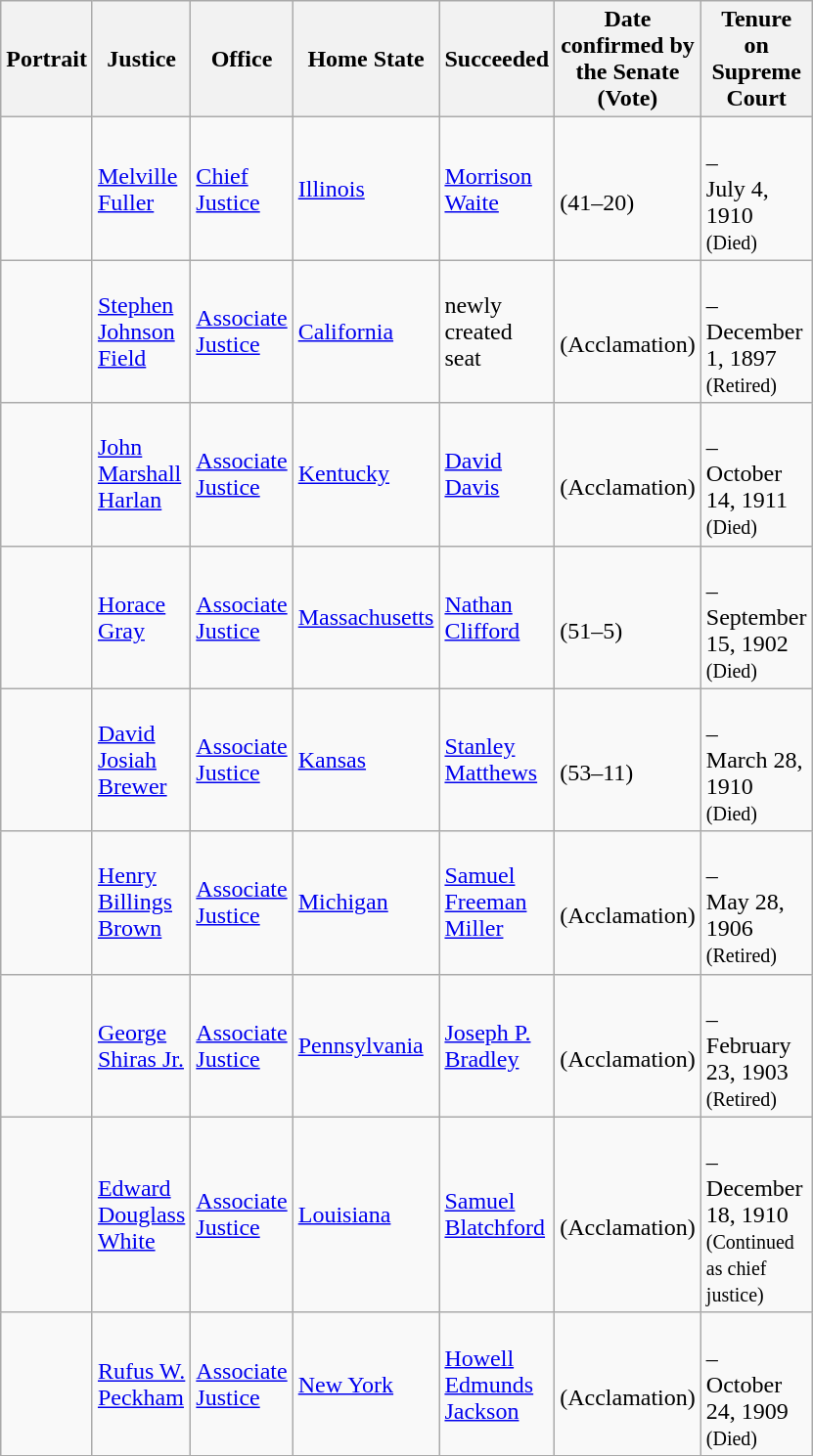<table class="wikitable sortable">
<tr>
<th scope="col" style="width: 10px;">Portrait</th>
<th scope="col" style="width: 10px;">Justice</th>
<th scope="col" style="width: 10px;">Office</th>
<th scope="col" style="width: 10px;">Home State</th>
<th scope="col" style="width: 10px;">Succeeded</th>
<th scope="col" style="width: 10px;">Date confirmed by the Senate<br>(Vote)</th>
<th scope="col" style="width: 10px;">Tenure on Supreme Court</th>
</tr>
<tr>
<td></td>
<td><a href='#'>Melville Fuller</a></td>
<td><a href='#'>Chief Justice</a></td>
<td><a href='#'>Illinois</a></td>
<td><a href='#'>Morrison Waite</a></td>
<td><br>(41–20)</td>
<td><br>–<br>July 4, 1910<br><small>(Died)</small></td>
</tr>
<tr>
<td></td>
<td><a href='#'>Stephen Johnson Field</a></td>
<td><a href='#'>Associate Justice</a></td>
<td><a href='#'>California</a></td>
<td>newly created seat</td>
<td><br>(Acclamation)</td>
<td><br>–<br>December 1, 1897<br><small>(Retired)</small></td>
</tr>
<tr>
<td></td>
<td><a href='#'>John Marshall Harlan</a></td>
<td><a href='#'>Associate Justice</a></td>
<td><a href='#'>Kentucky</a></td>
<td><a href='#'>David Davis</a></td>
<td><br>(Acclamation)</td>
<td><br>–<br>October 14, 1911<br><small>(Died)</small></td>
</tr>
<tr>
<td></td>
<td><a href='#'>Horace Gray</a></td>
<td><a href='#'>Associate Justice</a></td>
<td><a href='#'>Massachusetts</a></td>
<td><a href='#'>Nathan Clifford</a></td>
<td><br>(51–5)</td>
<td><br>–<br>September 15, 1902<br><small>(Died)</small></td>
</tr>
<tr>
<td></td>
<td><a href='#'>David Josiah Brewer</a></td>
<td><a href='#'>Associate Justice</a></td>
<td><a href='#'>Kansas</a></td>
<td><a href='#'>Stanley Matthews</a></td>
<td><br>(53–11)</td>
<td><br>–<br>March 28, 1910<br><small>(Died)</small></td>
</tr>
<tr>
<td></td>
<td><a href='#'>Henry Billings Brown</a></td>
<td><a href='#'>Associate Justice</a></td>
<td><a href='#'>Michigan</a></td>
<td><a href='#'>Samuel Freeman Miller</a></td>
<td><br>(Acclamation)</td>
<td><br>–<br>May 28, 1906<br><small>(Retired)</small></td>
</tr>
<tr>
<td></td>
<td><a href='#'>George Shiras Jr.</a></td>
<td><a href='#'>Associate Justice</a></td>
<td><a href='#'>Pennsylvania</a></td>
<td><a href='#'>Joseph P. Bradley</a></td>
<td><br>(Acclamation)</td>
<td><br>–<br>February 23, 1903<br><small>(Retired)</small></td>
</tr>
<tr>
<td></td>
<td><a href='#'>Edward Douglass White</a></td>
<td><a href='#'>Associate Justice</a></td>
<td><a href='#'>Louisiana</a></td>
<td><a href='#'>Samuel Blatchford</a></td>
<td><br>(Acclamation)</td>
<td><br>–<br>December 18, 1910<br><small><span>(Continued as chief justice)</span></small></td>
</tr>
<tr>
<td></td>
<td><a href='#'>Rufus W. Peckham</a></td>
<td><a href='#'>Associate Justice</a></td>
<td><a href='#'>New York</a></td>
<td><a href='#'>Howell Edmunds Jackson</a></td>
<td><br>(Acclamation)</td>
<td><br>–<br>October 24, 1909<br><small>(Died)</small></td>
</tr>
<tr>
</tr>
</table>
